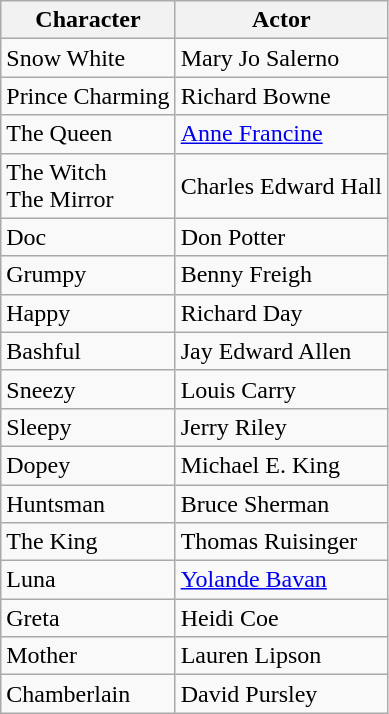<table class="wikitable">
<tr>
<th>Character</th>
<th>Actor</th>
</tr>
<tr>
<td>Snow White</td>
<td>Mary Jo Salerno</td>
</tr>
<tr>
<td>Prince Charming</td>
<td>Richard Bowne</td>
</tr>
<tr>
<td>The Queen</td>
<td><a href='#'>Anne Francine</a></td>
</tr>
<tr>
<td>The Witch<br>The Mirror</td>
<td>Charles Edward Hall</td>
</tr>
<tr>
<td>Doc</td>
<td>Don Potter</td>
</tr>
<tr>
<td>Grumpy</td>
<td>Benny Freigh</td>
</tr>
<tr>
<td>Happy</td>
<td>Richard Day</td>
</tr>
<tr>
<td>Bashful</td>
<td>Jay Edward Allen</td>
</tr>
<tr>
<td>Sneezy</td>
<td>Louis Carry</td>
</tr>
<tr>
<td>Sleepy</td>
<td>Jerry Riley</td>
</tr>
<tr>
<td>Dopey</td>
<td>Michael E. King</td>
</tr>
<tr>
<td>Huntsman</td>
<td>Bruce Sherman</td>
</tr>
<tr>
<td>The King</td>
<td>Thomas Ruisinger</td>
</tr>
<tr>
<td>Luna</td>
<td><a href='#'>Yolande Bavan</a></td>
</tr>
<tr>
<td>Greta</td>
<td>Heidi Coe</td>
</tr>
<tr>
<td>Mother</td>
<td>Lauren Lipson</td>
</tr>
<tr>
<td>Chamberlain</td>
<td>David Pursley</td>
</tr>
</table>
